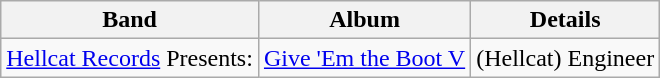<table class="wikitable" border="1">
<tr>
<th>Band</th>
<th>Album</th>
<th>Details</th>
</tr>
<tr>
<td><a href='#'>Hellcat Records</a> Presents:</td>
<td><a href='#'>Give 'Em the Boot V</a></td>
<td>(Hellcat) Engineer</td>
</tr>
</table>
